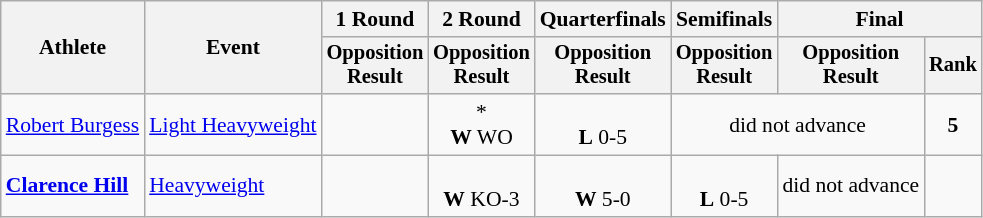<table class="wikitable" style="font-size:90%">
<tr>
<th rowspan="2">Athlete</th>
<th rowspan="2">Event</th>
<th>1 Round</th>
<th>2 Round</th>
<th>Quarterfinals</th>
<th>Semifinals</th>
<th colspan=2>Final</th>
</tr>
<tr style="font-size:95%">
<th>Opposition<br>Result</th>
<th>Opposition<br>Result</th>
<th>Opposition<br>Result</th>
<th>Opposition<br>Result</th>
<th>Opposition<br>Result</th>
<th>Rank</th>
</tr>
<tr align=center>
<td align=left><a href='#'>Robert Burgess</a></td>
<td align=left><a href='#'>Light Heavyweight</a></td>
<td></td>
<td>*<br><strong>W</strong> WO</td>
<td><br><strong>L</strong> 0-5</td>
<td colspan=2>did not advance</td>
<td><strong>5</strong></td>
</tr>
<tr align=center>
<td align=left><strong><a href='#'>Clarence Hill</a></strong></td>
<td align=left><a href='#'>Heavyweight</a></td>
<td></td>
<td><br><strong>W</strong> KO-3</td>
<td><br><strong>W</strong> 5-0</td>
<td><br><strong>L</strong> 0-5</td>
<td colspan=1>did not advance</td>
<td></td>
</tr>
</table>
